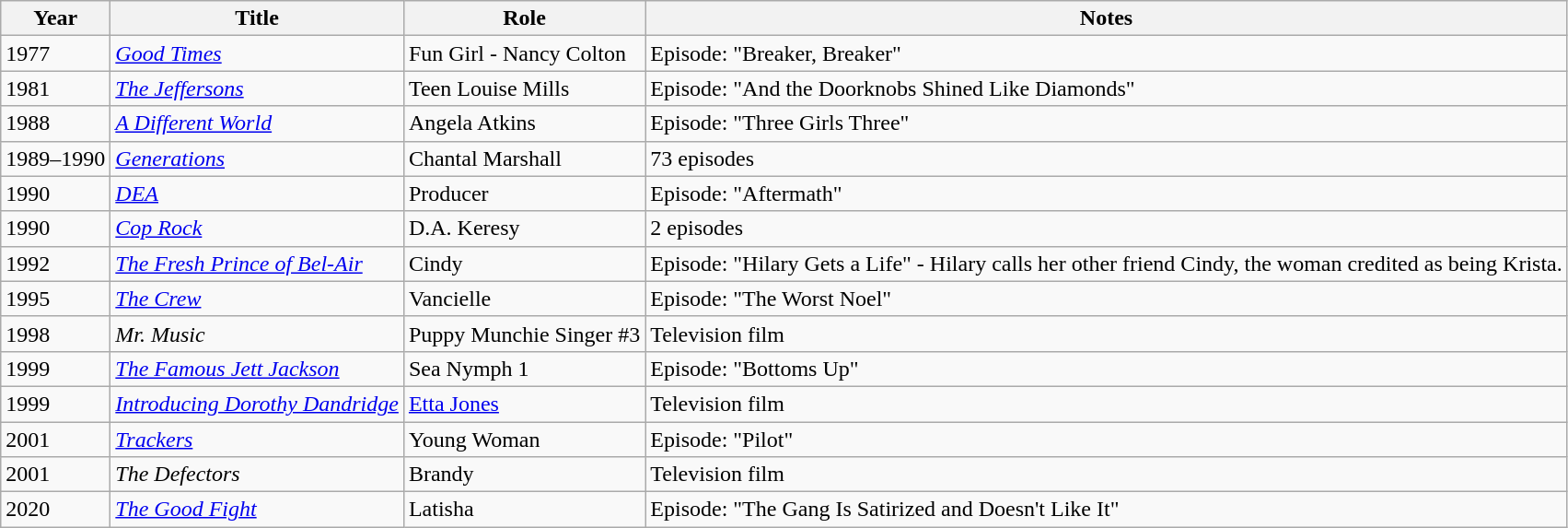<table class="wikitable sortable">
<tr>
<th>Year</th>
<th>Title</th>
<th>Role</th>
<th>Notes</th>
</tr>
<tr>
<td>1977</td>
<td><em><a href='#'>Good Times</a></em></td>
<td>Fun Girl - Nancy Colton</td>
<td>Episode: "Breaker, Breaker"</td>
</tr>
<tr>
<td>1981</td>
<td><em><a href='#'>The Jeffersons</a></em></td>
<td>Teen Louise Mills</td>
<td>Episode: "And the Doorknobs Shined Like Diamonds"</td>
</tr>
<tr>
<td>1988</td>
<td><em><a href='#'>A Different World</a></em></td>
<td>Angela Atkins</td>
<td>Episode: "Three Girls Three"</td>
</tr>
<tr>
<td>1989–1990</td>
<td><a href='#'><em>Generations</em></a></td>
<td>Chantal Marshall</td>
<td>73 episodes</td>
</tr>
<tr>
<td>1990</td>
<td><a href='#'><em>DEA</em></a></td>
<td>Producer</td>
<td>Episode: "Aftermath"</td>
</tr>
<tr>
<td>1990</td>
<td><em><a href='#'>Cop Rock</a></em></td>
<td>D.A. Keresy</td>
<td>2 episodes</td>
</tr>
<tr>
<td>1992</td>
<td><em><a href='#'>The Fresh Prince of Bel-Air</a></em></td>
<td>Cindy</td>
<td>Episode: "Hilary Gets a Life" - Hilary calls her other friend Cindy, the woman credited as being Krista.</td>
</tr>
<tr>
<td>1995</td>
<td><a href='#'><em>The Crew</em></a></td>
<td>Vancielle</td>
<td>Episode: "The Worst Noel"</td>
</tr>
<tr>
<td>1998</td>
<td><em>Mr. Music</em></td>
<td>Puppy Munchie Singer #3</td>
<td>Television film</td>
</tr>
<tr>
<td>1999</td>
<td><em><a href='#'>The Famous Jett Jackson</a></em></td>
<td>Sea Nymph 1</td>
<td>Episode: "Bottoms Up"</td>
</tr>
<tr>
<td>1999</td>
<td><em><a href='#'>Introducing Dorothy Dandridge</a></em></td>
<td><a href='#'>Etta Jones</a></td>
<td>Television film</td>
</tr>
<tr>
<td>2001</td>
<td><a href='#'><em>Trackers</em></a></td>
<td>Young Woman</td>
<td>Episode: "Pilot"</td>
</tr>
<tr>
<td>2001</td>
<td><em>The Defectors</em></td>
<td>Brandy</td>
<td>Television film</td>
</tr>
<tr>
<td>2020</td>
<td><em><a href='#'>The Good Fight</a></em></td>
<td>Latisha</td>
<td>Episode: "The Gang Is Satirized and Doesn't Like It"</td>
</tr>
</table>
